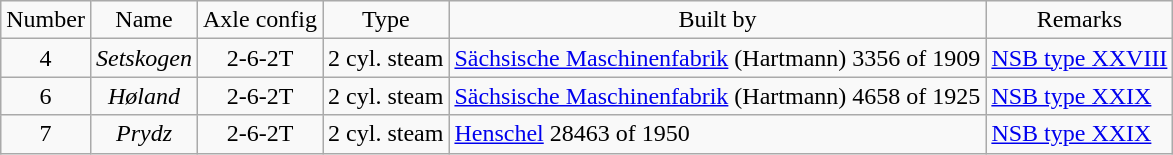<table class="wikitable" style="text-align:center">
<tr>
<td>Number</td>
<td>Name</td>
<td>Axle config</td>
<td>Type</td>
<td>Built by</td>
<td>Remarks</td>
</tr>
<tr>
<td>4</td>
<td><em>Setskogen</em></td>
<td>2-6-2T</td>
<td>2 cyl. steam</td>
<td align=left><a href='#'>Sächsische Maschinenfabrik</a> (Hartmann) 3356 of 1909</td>
<td align=left><a href='#'>NSB type XXVIII</a></td>
</tr>
<tr>
<td>6</td>
<td><em>Høland</em></td>
<td>2-6-2T</td>
<td>2 cyl. steam</td>
<td align=left><a href='#'>Sächsische Maschinenfabrik</a> (Hartmann) 4658 of 1925</td>
<td align=left><a href='#'>NSB type XXIX</a></td>
</tr>
<tr>
<td>7</td>
<td><em>Prydz</em></td>
<td>2-6-2T</td>
<td>2 cyl. steam</td>
<td align=left><a href='#'>Henschel</a> 28463 of 1950</td>
<td align=left><a href='#'>NSB type XXIX</a></td>
</tr>
</table>
